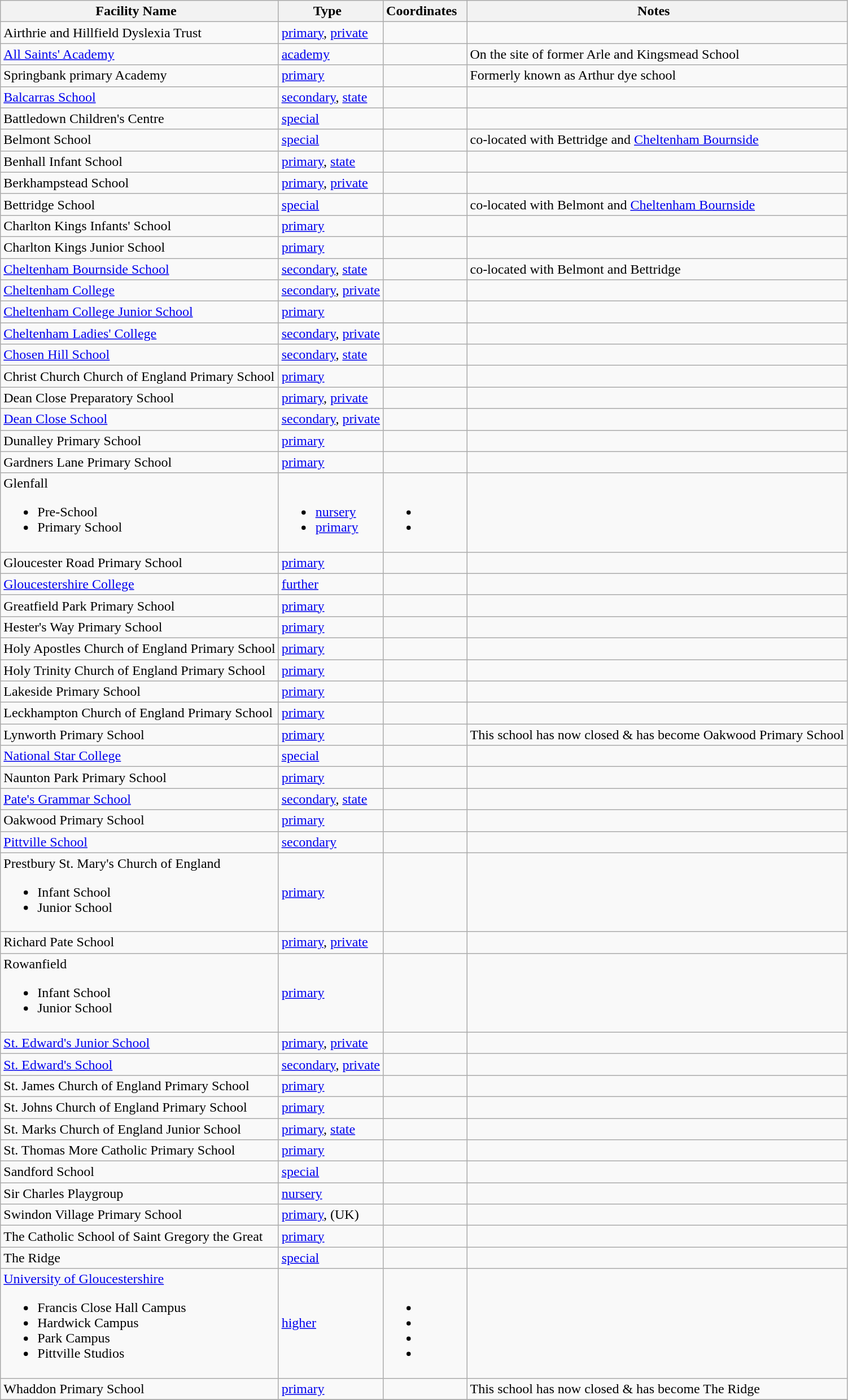<table class="wikitable sortable" style="width:auto;">
<tr>
<th width="*"><strong>Facility Name</strong>  </th>
<th width="*"><strong>Type</strong>  </th>
<th width="*"><strong>Coordinates</strong>  </th>
<th width="*"><strong>Notes</strong>  </th>
</tr>
<tr>
<td>Airthrie and Hillfield Dyslexia Trust</td>
<td><a href='#'>primary</a>, <a href='#'>private</a></td>
<td></td>
<td></td>
</tr>
<tr>
<td><a href='#'>All Saints' Academy</a></td>
<td><a href='#'>academy</a></td>
<td></td>
<td>On the site of former Arle and Kingsmead School</td>
</tr>
<tr>
<td>Springbank primary Academy</td>
<td><a href='#'>primary</a></td>
<td></td>
<td>Formerly known as Arthur dye school</td>
</tr>
<tr>
<td><a href='#'>Balcarras School</a></td>
<td><a href='#'>secondary</a>, <a href='#'>state</a></td>
<td></td>
<td></td>
</tr>
<tr>
<td>Battledown Children's Centre</td>
<td><a href='#'>special</a></td>
<td></td>
<td></td>
</tr>
<tr>
<td>Belmont School</td>
<td><a href='#'>special</a></td>
<td></td>
<td>co-located with Bettridge and <a href='#'>Cheltenham Bournside</a></td>
</tr>
<tr>
<td>Benhall Infant School</td>
<td><a href='#'>primary</a>, <a href='#'>state</a></td>
<td></td>
<td></td>
</tr>
<tr>
<td>Berkhampstead School</td>
<td><a href='#'>primary</a>, <a href='#'>private</a></td>
<td></td>
<td></td>
</tr>
<tr>
<td>Bettridge School</td>
<td><a href='#'>special</a></td>
<td></td>
<td>co-located with Belmont and <a href='#'>Cheltenham Bournside</a></td>
</tr>
<tr>
<td>Charlton Kings Infants' School</td>
<td><a href='#'>primary</a></td>
<td></td>
<td></td>
</tr>
<tr>
<td>Charlton Kings Junior School</td>
<td><a href='#'>primary</a></td>
<td></td>
<td></td>
</tr>
<tr>
<td><a href='#'>Cheltenham Bournside School</a></td>
<td><a href='#'>secondary</a>, <a href='#'>state</a></td>
<td></td>
<td>co-located with Belmont and Bettridge</td>
</tr>
<tr>
<td><a href='#'>Cheltenham College</a></td>
<td><a href='#'>secondary</a>, <a href='#'>private</a></td>
<td></td>
<td></td>
</tr>
<tr>
<td><a href='#'>Cheltenham College Junior School</a></td>
<td><a href='#'>primary</a></td>
<td></td>
<td></td>
</tr>
<tr>
<td><a href='#'>Cheltenham Ladies' College</a></td>
<td><a href='#'>secondary</a>, <a href='#'>private</a></td>
<td></td>
<td></td>
</tr>
<tr>
<td><a href='#'>Chosen Hill School</a></td>
<td><a href='#'>secondary</a>, <a href='#'>state</a></td>
<td></td>
</tr>
<tr>
<td>Christ Church Church of England Primary School</td>
<td><a href='#'>primary</a></td>
<td></td>
<td></td>
</tr>
<tr>
<td>Dean Close Preparatory School</td>
<td><a href='#'>primary</a>, <a href='#'>private</a></td>
<td></td>
<td></td>
</tr>
<tr>
<td><a href='#'>Dean Close School</a></td>
<td><a href='#'>secondary</a>, <a href='#'>private</a></td>
<td></td>
<td></td>
</tr>
<tr>
<td>Dunalley Primary School</td>
<td><a href='#'>primary</a></td>
<td></td>
<td></td>
</tr>
<tr>
<td>Gardners Lane Primary School</td>
<td><a href='#'>primary</a></td>
<td></td>
<td></td>
</tr>
<tr>
<td>Glenfall<br><ul><li>Pre-School</li><li>Primary School</li></ul></td>
<td><br><ul><li><a href='#'>nursery</a></li><li><a href='#'>primary</a></li></ul></td>
<td><br><ul><li></li><li></li></ul></td>
<td></td>
</tr>
<tr>
<td>Gloucester Road Primary School</td>
<td><a href='#'>primary</a></td>
<td></td>
<td></td>
</tr>
<tr>
<td><a href='#'>Gloucestershire College</a></td>
<td><a href='#'>further</a></td>
<td></td>
<td></td>
</tr>
<tr>
<td>Greatfield Park Primary School</td>
<td><a href='#'>primary</a></td>
<td></td>
<td></td>
</tr>
<tr>
<td>Hester's Way Primary School</td>
<td><a href='#'>primary</a></td>
<td></td>
<td></td>
</tr>
<tr>
<td>Holy Apostles Church of England Primary School</td>
<td><a href='#'>primary</a></td>
<td></td>
<td></td>
</tr>
<tr>
<td>Holy Trinity Church of England Primary School</td>
<td><a href='#'>primary</a></td>
<td></td>
<td></td>
</tr>
<tr>
<td>Lakeside Primary School</td>
<td><a href='#'>primary</a></td>
<td></td>
<td></td>
</tr>
<tr>
<td>Leckhampton Church of England Primary School</td>
<td><a href='#'>primary</a></td>
<td></td>
<td></td>
</tr>
<tr>
<td>Lynworth Primary School</td>
<td><a href='#'>primary</a></td>
<td></td>
<td>This school has now closed & has become Oakwood Primary School</td>
</tr>
<tr>
<td><a href='#'>National Star College</a></td>
<td><a href='#'>special</a></td>
<td></td>
<td></td>
</tr>
<tr>
<td>Naunton Park Primary School</td>
<td><a href='#'>primary</a></td>
<td></td>
<td></td>
</tr>
<tr>
<td><a href='#'>Pate's Grammar School</a></td>
<td><a href='#'>secondary</a>, <a href='#'>state</a></td>
<td></td>
<td></td>
</tr>
<tr>
<td>Oakwood Primary School</td>
<td><a href='#'>primary</a></td>
<td></td>
<td></td>
</tr>
<tr>
<td><a href='#'>Pittville School</a></td>
<td><a href='#'>secondary</a></td>
<td></td>
<td></td>
</tr>
<tr>
<td>Prestbury St. Mary's Church of England<br><ul><li>Infant School</li><li>Junior School</li></ul></td>
<td><a href='#'>primary</a></td>
<td></td>
<td></td>
</tr>
<tr>
<td>Richard Pate School</td>
<td><a href='#'>primary</a>, <a href='#'>private</a></td>
<td></td>
<td></td>
</tr>
<tr>
<td>Rowanfield<br><ul><li>Infant School</li><li>Junior School</li></ul></td>
<td><a href='#'>primary</a></td>
<td></td>
</tr>
<tr>
<td><a href='#'>St. Edward's Junior School</a></td>
<td><a href='#'>primary</a>, <a href='#'>private</a></td>
<td></td>
<td></td>
</tr>
<tr>
<td><a href='#'>St. Edward's School</a></td>
<td><a href='#'>secondary</a>, <a href='#'>private</a></td>
<td></td>
<td></td>
</tr>
<tr>
<td>St. James Church of England Primary School</td>
<td><a href='#'>primary</a></td>
<td></td>
<td></td>
</tr>
<tr>
<td>St. Johns Church of England Primary School</td>
<td><a href='#'>primary</a></td>
<td></td>
<td></td>
</tr>
<tr>
<td>St. Marks Church of England Junior School</td>
<td><a href='#'>primary</a>, <a href='#'>state</a></td>
<td></td>
<td></td>
</tr>
<tr>
<td>St. Thomas More Catholic Primary School</td>
<td><a href='#'>primary</a></td>
<td></td>
<td></td>
</tr>
<tr>
<td>Sandford School</td>
<td><a href='#'>special</a></td>
<td></td>
<td></td>
</tr>
<tr>
<td>Sir Charles Playgroup</td>
<td><a href='#'>nursery</a></td>
<td></td>
<td></td>
</tr>
<tr>
<td>Swindon Village Primary School</td>
<td><a href='#'>primary</a>, (UK)</td>
<td></td>
</tr>
<tr>
<td>The Catholic School of Saint Gregory the Great</td>
<td><a href='#'>primary</a></td>
<td></td>
<td></td>
</tr>
<tr>
<td>The Ridge</td>
<td><a href='#'>special</a></td>
<td></td>
<td></td>
</tr>
<tr>
<td><a href='#'>University of Gloucestershire</a><br><ul><li>Francis Close Hall Campus</li><li>Hardwick Campus</li><li>Park Campus</li><li>Pittville Studios</li></ul></td>
<td><a href='#'>higher</a></td>
<td><br><ul><li></li><li></li><li></li><li></li></ul></td>
<td></td>
</tr>
<tr>
<td>Whaddon Primary School</td>
<td><a href='#'>primary</a></td>
<td></td>
<td>This school has now closed & has become The Ridge</td>
</tr>
<tr>
</tr>
</table>
